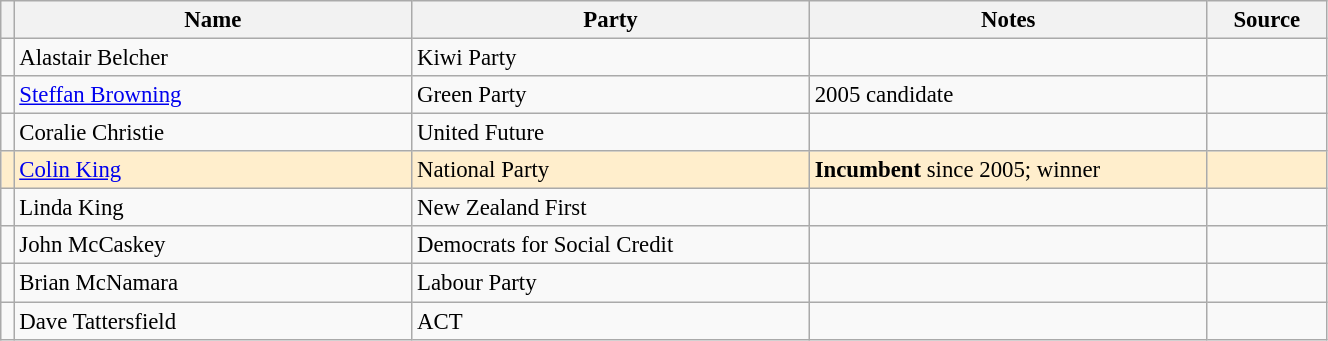<table class="wikitable" width="70%" style="font-size:95%;">
<tr>
<th width=1%></th>
<th width=30%>Name</th>
<th width=30%>Party</th>
<th width=30%>Notes</th>
<th width=9%>Source</th>
</tr>
<tr -->
<td bgcolor=></td>
<td>Alastair Belcher</td>
<td>Kiwi Party</td>
<td></td>
<td></td>
</tr>
<tr -->
<td bgcolor=></td>
<td><a href='#'>Steffan Browning</a></td>
<td>Green Party</td>
<td>2005 candidate</td>
<td></td>
</tr>
<tr -->
<td bgcolor=></td>
<td>Coralie Christie</td>
<td>United Future</td>
<td></td>
<td></td>
</tr>
<tr ---- bgcolor=#FFEECC>
<td bgcolor=></td>
<td><a href='#'>Colin King</a></td>
<td>National Party</td>
<td><strong>Incumbent</strong> since 2005; winner</td>
<td></td>
</tr>
<tr -->
<td bgcolor=></td>
<td>Linda King</td>
<td>New Zealand First</td>
<td></td>
<td></td>
</tr>
<tr -->
<td bgcolor=></td>
<td>John McCaskey</td>
<td>Democrats for Social Credit</td>
<td></td>
<td></td>
</tr>
<tr -->
<td bgcolor=></td>
<td>Brian McNamara</td>
<td>Labour Party</td>
<td></td>
<td></td>
</tr>
<tr -->
<td bgcolor=></td>
<td>Dave Tattersfield</td>
<td>ACT</td>
<td></td>
<td></td>
</tr>
</table>
